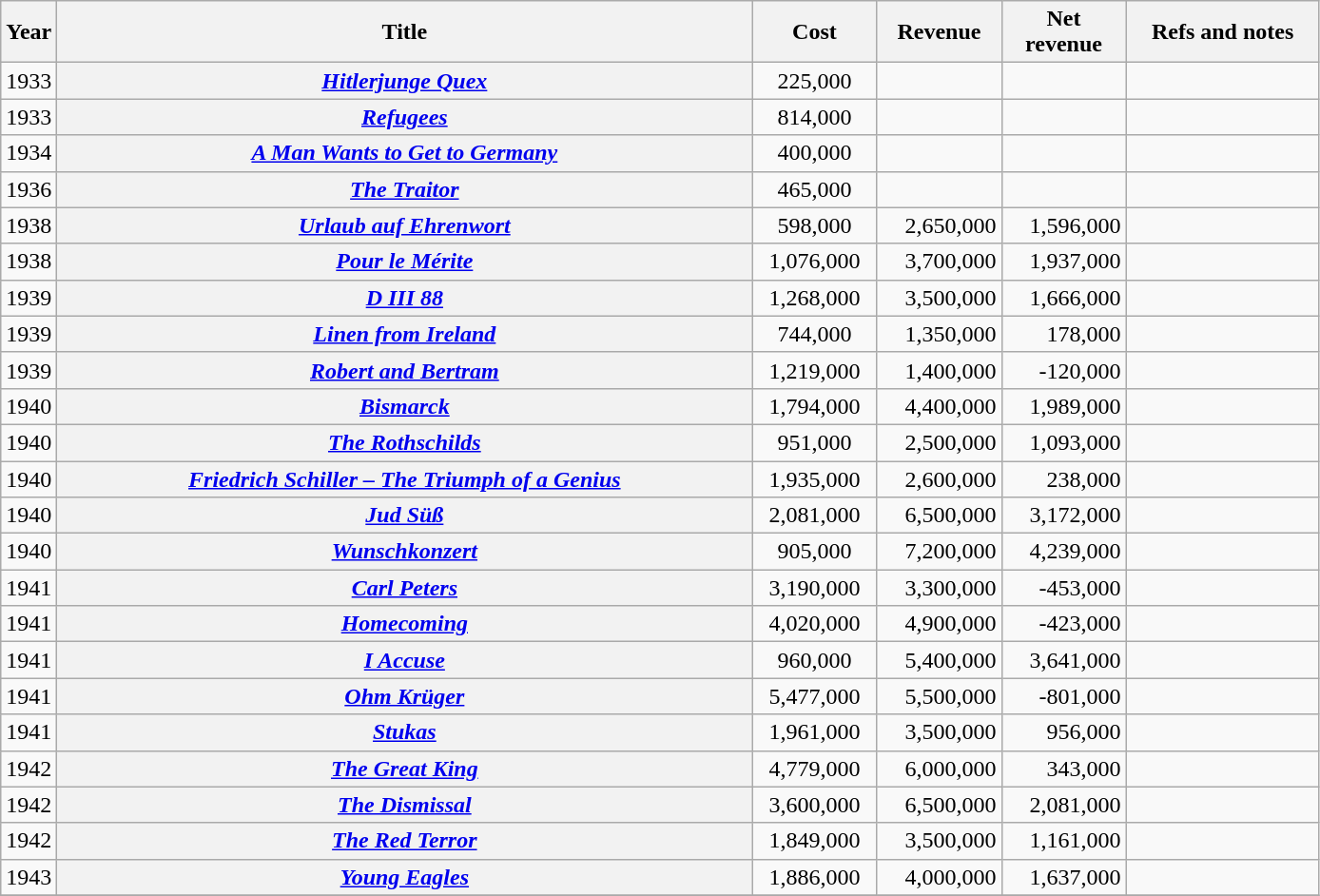<table class="wikitable sortable plainrowheaders">
<tr>
<th scope="col">Year</th>
<th scope="col" style="width:30em;">Title</th>
<th scope="col" style="width:5em;">Cost</th>
<th scope="col" style="width:5em;">Revenue</th>
<th scope="col" style="width:5em;">Net revenue</th>
<th scope="col" style="width:8em;" class="unsortable">Refs and notes</th>
</tr>
<tr>
<td>1933</td>
<th scope="row"><em><a href='#'>Hitlerjunge Quex</a></em></th>
<td style="text-align:center;">225,000</td>
<td style="text-align:right;"></td>
<td style="text-align:right;"></td>
<td style="text-align:center;"></td>
</tr>
<tr>
<td>1933</td>
<th scope="row"><em><a href='#'>Refugees</a></em></th>
<td style="text-align:center;">814,000</td>
<td style="text-align:right;"></td>
<td style="text-align:right;"></td>
<td style="text-align:center;"></td>
</tr>
<tr>
<td>1934</td>
<th scope="row"><em><a href='#'>A Man Wants to Get to Germany</a></em></th>
<td style="text-align:center;">400,000</td>
<td style="text-align:right;"></td>
<td style="text-align:right;"></td>
<td style="text-align:center;"></td>
</tr>
<tr>
<td>1936</td>
<th scope="row"><em><a href='#'>The Traitor</a></em></th>
<td style="text-align:center;">465,000</td>
<td style="text-align:right;"></td>
<td style="text-align:right;"></td>
<td style="text-align:center;"></td>
</tr>
<tr>
<td>1938</td>
<th scope="row"><em><a href='#'>Urlaub auf Ehrenwort</a></em></th>
<td style="text-align:center;">598,000</td>
<td style="text-align:right;">2,650,000</td>
<td style="text-align:right;">1,596,000</td>
<td style="text-align:center;"></td>
</tr>
<tr>
<td>1938</td>
<th scope="row"><em><a href='#'>Pour le Mérite</a></em></th>
<td style="text-align:center;">1,076,000</td>
<td style="text-align:right;">3,700,000</td>
<td style="text-align:right;">1,937,000</td>
<td style="text-align:center;"></td>
</tr>
<tr>
<td>1939</td>
<th scope="row"><em><a href='#'>D III 88</a></em></th>
<td style="text-align:center;">1,268,000</td>
<td style="text-align:right;">3,500,000</td>
<td style="text-align:right;">1,666,000</td>
<td style="text-align:center;"></td>
</tr>
<tr>
<td>1939</td>
<th scope="row"><em><a href='#'>Linen from Ireland</a></em></th>
<td style="text-align:center;">744,000</td>
<td style="text-align:right;">1,350,000</td>
<td style="text-align:right;">178,000</td>
<td style="text-align:center;"></td>
</tr>
<tr>
<td>1939</td>
<th scope="row"><em><a href='#'>Robert and Bertram</a></em></th>
<td style="text-align:center;">1,219,000</td>
<td style="text-align:right;">1,400,000</td>
<td style="text-align:right;">-120,000</td>
<td style="text-align:center;"></td>
</tr>
<tr>
<td>1940</td>
<th scope="row"><em><a href='#'>Bismarck</a></em></th>
<td style="text-align:center;">1,794,000</td>
<td style="text-align:right;">4,400,000</td>
<td style="text-align:right;">1,989,000</td>
<td style="text-align:center;"></td>
</tr>
<tr>
<td>1940</td>
<th scope="row"><em><a href='#'>The Rothschilds</a></em></th>
<td style="text-align:center;">951,000</td>
<td style="text-align:right;">2,500,000</td>
<td style="text-align:right;">1,093,000</td>
<td style="text-align:center;"></td>
</tr>
<tr>
<td>1940</td>
<th scope="row"><em><a href='#'>Friedrich Schiller – The Triumph of a Genius</a></em></th>
<td style="text-align:center;">1,935,000</td>
<td style="text-align:right;">2,600,000</td>
<td style="text-align:right;">238,000</td>
<td style="text-align:center;"></td>
</tr>
<tr>
<td>1940</td>
<th scope="row"><em><a href='#'>Jud Süß</a></em></th>
<td style="text-align:center;">2,081,000</td>
<td style="text-align:right;">6,500,000</td>
<td style="text-align:right;">3,172,000</td>
<td style="text-align:center;"></td>
</tr>
<tr>
<td>1940</td>
<th scope="row"><em><a href='#'>Wunschkonzert</a></em></th>
<td style="text-align:center;">905,000</td>
<td style="text-align:right;">7,200,000</td>
<td style="text-align:right;">4,239,000</td>
<td style="text-align:center;"></td>
</tr>
<tr>
<td>1941</td>
<th scope="row"><em><a href='#'>Carl Peters</a></em></th>
<td style="text-align:center;">3,190,000</td>
<td style="text-align:right;">3,300,000</td>
<td style="text-align:right;">-453,000</td>
<td style="text-align:center;"></td>
</tr>
<tr>
<td>1941</td>
<th scope="row"><em><a href='#'>Homecoming</a></em></th>
<td style="text-align:center;">4,020,000</td>
<td style="text-align:right;">4,900,000</td>
<td style="text-align:right;">-423,000</td>
<td style="text-align:center;"></td>
</tr>
<tr>
<td>1941</td>
<th scope="row"><em><a href='#'>I Accuse</a></em></th>
<td style="text-align:center;">960,000</td>
<td style="text-align:right;">5,400,000</td>
<td style="text-align:right;">3,641,000</td>
<td style="text-align:center;"></td>
</tr>
<tr>
<td>1941</td>
<th scope="row"><em><a href='#'>Ohm Krüger</a></em></th>
<td style="text-align:center;">5,477,000</td>
<td style="text-align:right;">5,500,000</td>
<td style="text-align:right;">-801,000</td>
<td style="text-align:center;"></td>
</tr>
<tr>
<td>1941</td>
<th scope="row"><em><a href='#'>Stukas</a></em></th>
<td style="text-align:center;">1,961,000</td>
<td style="text-align:right;">3,500,000</td>
<td style="text-align:right;">956,000</td>
<td style="text-align:center;"></td>
</tr>
<tr>
<td>1942</td>
<th scope="row"><em><a href='#'>The Great King</a></em></th>
<td style="text-align:center;">4,779,000</td>
<td style="text-align:right;">6,000,000</td>
<td style="text-align:right;">343,000</td>
<td style="text-align:center;"></td>
</tr>
<tr>
<td>1942</td>
<th scope="row"><em><a href='#'>The Dismissal</a></em></th>
<td style="text-align:center;">3,600,000</td>
<td style="text-align:right;">6,500,000</td>
<td style="text-align:right;">2,081,000</td>
<td style="text-align:center;"></td>
</tr>
<tr>
<td>1942</td>
<th scope="row"><em><a href='#'>The Red Terror</a></em></th>
<td style="text-align:center;">1,849,000</td>
<td style="text-align:right;">3,500,000</td>
<td style="text-align:right;">1,161,000</td>
<td style="text-align:center;"></td>
</tr>
<tr>
<td>1943</td>
<th scope="row"><em><a href='#'>Young Eagles</a></em></th>
<td style="text-align:center;">1,886,000</td>
<td style="text-align:right;">4,000,000</td>
<td style="text-align:right;">1,637,000</td>
<td style="text-align:center;"></td>
</tr>
<tr>
</tr>
</table>
